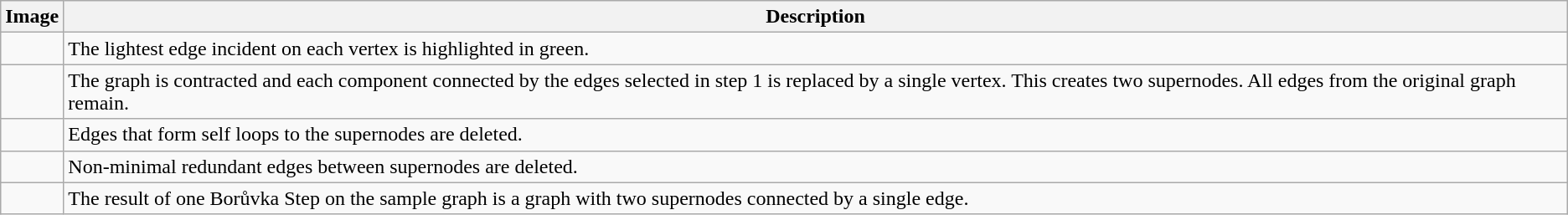<table class="wikitable">
<tr>
<th>Image</th>
<th>Description</th>
</tr>
<tr>
<td></td>
<td>The lightest edge incident on each vertex is highlighted in green.</td>
</tr>
<tr>
<td></td>
<td>The graph is contracted and each component connected by the edges selected in step 1 is replaced by a single vertex.  This creates two supernodes.  All edges from the original graph remain.</td>
</tr>
<tr>
<td></td>
<td>Edges that form self loops to the supernodes are deleted.</td>
</tr>
<tr>
<td></td>
<td>Non-minimal redundant edges between supernodes are deleted.</td>
</tr>
<tr>
<td></td>
<td>The result of one Borůvka Step on the sample graph is a graph with two supernodes connected by a single edge.</td>
</tr>
</table>
